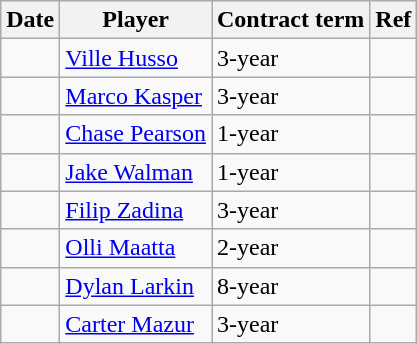<table class="wikitable">
<tr>
<th>Date</th>
<th>Player</th>
<th>Contract term</th>
<th>Ref</th>
</tr>
<tr>
<td></td>
<td><a href='#'>Ville Husso</a></td>
<td>3-year</td>
<td></td>
</tr>
<tr>
<td></td>
<td><a href='#'>Marco Kasper</a></td>
<td>3-year</td>
<td></td>
</tr>
<tr>
<td></td>
<td><a href='#'>Chase Pearson</a></td>
<td>1-year</td>
<td></td>
</tr>
<tr>
<td></td>
<td><a href='#'>Jake Walman</a></td>
<td>1-year</td>
<td></td>
</tr>
<tr>
<td></td>
<td><a href='#'>Filip Zadina</a></td>
<td>3-year</td>
<td></td>
</tr>
<tr>
<td></td>
<td><a href='#'>Olli Maatta</a></td>
<td>2-year</td>
<td></td>
</tr>
<tr>
<td></td>
<td><a href='#'>Dylan Larkin</a></td>
<td>8-year</td>
<td></td>
</tr>
<tr>
<td></td>
<td><a href='#'>Carter Mazur</a></td>
<td>3-year</td>
<td></td>
</tr>
</table>
